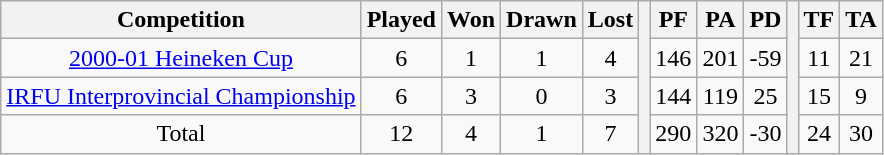<table class="wikitable">
<tr>
<th>Competition</th>
<th>Played</th>
<th>Won</th>
<th>Drawn</th>
<th>Lost</th>
<th rowspan="4"></th>
<th>PF</th>
<th>PA</th>
<th>PD</th>
<th rowspan="4"></th>
<th>TF</th>
<th>TA</th>
</tr>
<tr align=center>
<td><a href='#'>2000-01 Heineken Cup</a></td>
<td>6</td>
<td>1</td>
<td>1</td>
<td>4</td>
<td>146</td>
<td>201</td>
<td>-59</td>
<td>11</td>
<td>21</td>
</tr>
<tr align=center>
<td><a href='#'>IRFU Interprovincial Championship</a></td>
<td>6</td>
<td>3</td>
<td>0</td>
<td>3</td>
<td>144</td>
<td>119</td>
<td>25</td>
<td>15</td>
<td>9</td>
</tr>
<tr align=center>
<td>Total</td>
<td>12</td>
<td>4</td>
<td>1</td>
<td>7</td>
<td>290</td>
<td>320</td>
<td>-30</td>
<td>24</td>
<td>30</td>
</tr>
</table>
